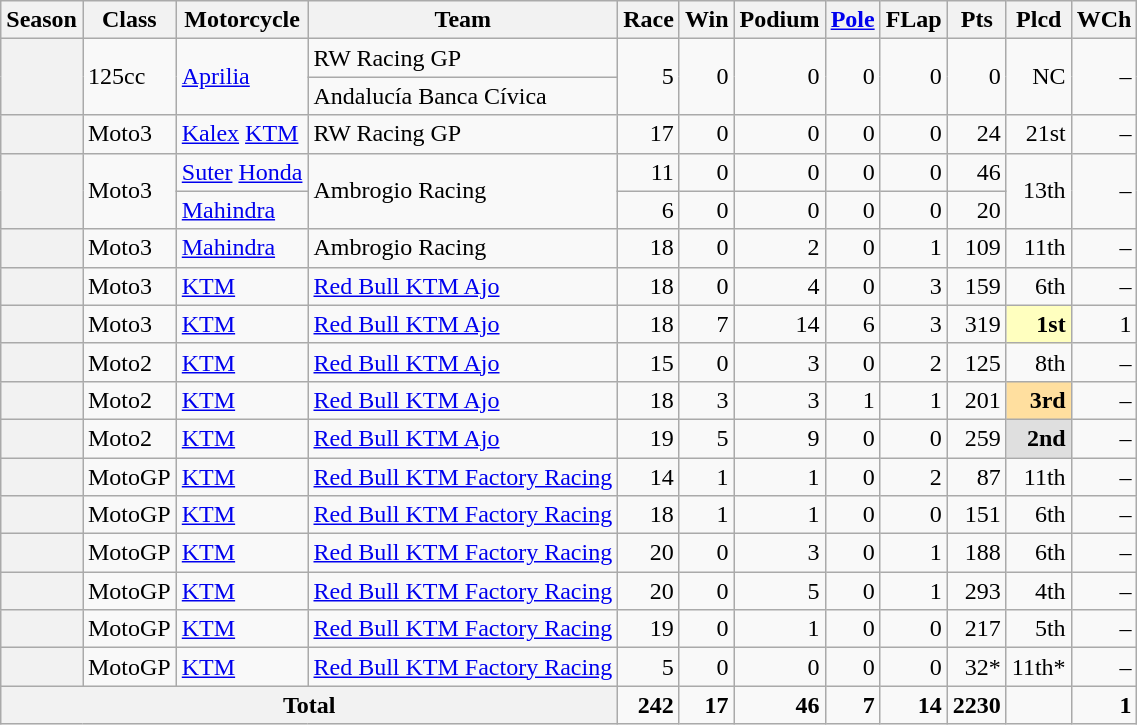<table class="wikitable" style=text-align:right;">
<tr>
<th>Season</th>
<th>Class</th>
<th>Motorcycle</th>
<th>Team</th>
<th>Race</th>
<th>Win</th>
<th>Podium</th>
<th><a href='#'>Pole</a></th>
<th>FLap</th>
<th>Pts</th>
<th>Plcd</th>
<th>WCh</th>
</tr>
<tr>
<th rowspan="2"></th>
<td style="text-align:left;" rowspan="2">125cc</td>
<td style="text-align:left;" rowspan="2"><a href='#'>Aprilia</a></td>
<td style="text-align:left;">RW Racing GP</td>
<td rowspan="2">5</td>
<td rowspan="2">0</td>
<td rowspan="2">0</td>
<td rowspan="2">0</td>
<td rowspan="2">0</td>
<td rowspan="2">0</td>
<td rowspan="2">NC</td>
<td rowspan="2">–</td>
</tr>
<tr>
<td style="text-align:left;">Andalucía Banca Cívica</td>
</tr>
<tr>
<th></th>
<td style="text-align:left;">Moto3</td>
<td style="text-align:left;"><a href='#'>Kalex</a> <a href='#'>KTM</a></td>
<td style="text-align:left;">RW Racing GP</td>
<td>17</td>
<td>0</td>
<td>0</td>
<td>0</td>
<td>0</td>
<td>24</td>
<td>21st</td>
<td>–</td>
</tr>
<tr>
<th rowspan="2"></th>
<td style="text-align:left;" rowspan="2">Moto3</td>
<td style="text-align:left;"><a href='#'>Suter</a> <a href='#'>Honda</a></td>
<td style="text-align:left;" rowspan="2">Ambrogio Racing</td>
<td>11</td>
<td>0</td>
<td>0</td>
<td>0</td>
<td>0</td>
<td>46</td>
<td rowspan="2">13th</td>
<td rowspan="2">–</td>
</tr>
<tr>
<td style="text-align:left;"><a href='#'>Mahindra</a></td>
<td>6</td>
<td>0</td>
<td>0</td>
<td>0</td>
<td>0</td>
<td>20</td>
</tr>
<tr>
<th></th>
<td style="text-align:left;">Moto3</td>
<td style="text-align:left;"><a href='#'>Mahindra</a></td>
<td style="text-align:left;">Ambrogio Racing</td>
<td>18</td>
<td>0</td>
<td>2</td>
<td>0</td>
<td>1</td>
<td>109</td>
<td>11th</td>
<td>–</td>
</tr>
<tr>
<th></th>
<td style="text-align:left;">Moto3</td>
<td style="text-align:left;"><a href='#'>KTM</a></td>
<td style="text-align:left;"><a href='#'>Red Bull KTM Ajo</a></td>
<td>18</td>
<td>0</td>
<td>4</td>
<td>0</td>
<td>3</td>
<td>159</td>
<td>6th</td>
<td>–</td>
</tr>
<tr>
<th></th>
<td style="text-align:left;">Moto3</td>
<td style="text-align:left;"><a href='#'>KTM</a></td>
<td style="text-align:left;"><a href='#'>Red Bull KTM Ajo</a></td>
<td>18</td>
<td>7</td>
<td>14</td>
<td>6</td>
<td>3</td>
<td>319</td>
<td style="background:#FFFFBF;"><strong>1st</strong></td>
<td>1</td>
</tr>
<tr>
<th></th>
<td style="text-align:left;">Moto2</td>
<td style="text-align:left;"><a href='#'>KTM</a></td>
<td style="text-align:left;"><a href='#'>Red Bull KTM Ajo</a></td>
<td>15</td>
<td>0</td>
<td>3</td>
<td>0</td>
<td>2</td>
<td>125</td>
<td>8th</td>
<td>–</td>
</tr>
<tr>
<th></th>
<td style="text-align:left;">Moto2</td>
<td style="text-align:left;"><a href='#'>KTM</a></td>
<td style="text-align:left;"><a href='#'>Red Bull KTM Ajo</a></td>
<td>18</td>
<td>3</td>
<td>3</td>
<td>1</td>
<td>1</td>
<td>201</td>
<td style="background:#FFDF9F;"><strong>3rd</strong></td>
<td>–</td>
</tr>
<tr>
<th></th>
<td style="text-align:left;">Moto2</td>
<td style="text-align:left;"><a href='#'>KTM</a></td>
<td style="text-align:left;"><a href='#'>Red Bull KTM Ajo</a></td>
<td>19</td>
<td>5</td>
<td>9</td>
<td>0</td>
<td>0</td>
<td>259</td>
<td style="background:#DFDFDF;"><strong>2nd</strong></td>
<td>–</td>
</tr>
<tr>
<th></th>
<td style="text-align:left;">MotoGP</td>
<td style="text-align:left;"><a href='#'>KTM</a></td>
<td style="text-align:left;"><a href='#'>Red Bull KTM Factory Racing</a></td>
<td>14</td>
<td>1</td>
<td>1</td>
<td>0</td>
<td>2</td>
<td>87</td>
<td>11th</td>
<td>–</td>
</tr>
<tr>
<th></th>
<td style="text-align:left;">MotoGP</td>
<td style="text-align:left;"><a href='#'>KTM</a></td>
<td style="text-align:left;"><a href='#'>Red Bull KTM Factory Racing</a></td>
<td>18</td>
<td>1</td>
<td>1</td>
<td>0</td>
<td>0</td>
<td>151</td>
<td>6th</td>
<td>–</td>
</tr>
<tr>
<th></th>
<td style="text-align:left;">MotoGP</td>
<td style="text-align:left;"><a href='#'>KTM</a></td>
<td style="text-align:left;"><a href='#'>Red Bull KTM Factory Racing</a></td>
<td>20</td>
<td>0</td>
<td>3</td>
<td>0</td>
<td>1</td>
<td>188</td>
<td>6th</td>
<td>–</td>
</tr>
<tr>
<th></th>
<td style="text-align:left;">MotoGP</td>
<td style="text-align:left;"><a href='#'>KTM</a></td>
<td style="text-align:left;"><a href='#'>Red Bull KTM Factory Racing</a></td>
<td>20</td>
<td>0</td>
<td>5</td>
<td>0</td>
<td>1</td>
<td>293</td>
<td>4th</td>
<td>–</td>
</tr>
<tr>
<th></th>
<td style="text-align:left;">MotoGP</td>
<td style="text-align:left;"><a href='#'>KTM</a></td>
<td style="text-align:left;"><a href='#'>Red Bull KTM Factory Racing</a></td>
<td>19</td>
<td>0</td>
<td>1</td>
<td>0</td>
<td>0</td>
<td>217</td>
<td>5th</td>
<td>–</td>
</tr>
<tr>
<th></th>
<td style="text-align:left;">MotoGP</td>
<td style="text-align:left;"><a href='#'>KTM</a></td>
<td style="text-align:left;"><a href='#'>Red Bull KTM Factory Racing</a></td>
<td>5</td>
<td>0</td>
<td>0</td>
<td>0</td>
<td>0</td>
<td>32*</td>
<td>11th*</td>
<td>–</td>
</tr>
<tr>
<th colspan="4">Total</th>
<td><strong>242</strong></td>
<td><strong>17</strong></td>
<td><strong>46</strong></td>
<td><strong>7</strong></td>
<td><strong>14</strong></td>
<td><strong>2230</strong></td>
<td></td>
<td><strong>1</strong></td>
</tr>
</table>
